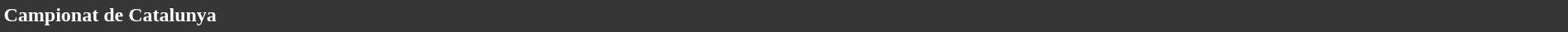<table style="width: 100%; background:#363636; color:white;">
<tr>
<td><strong>Campionat de Catalunya</strong></td>
</tr>
<tr>
</tr>
</table>
